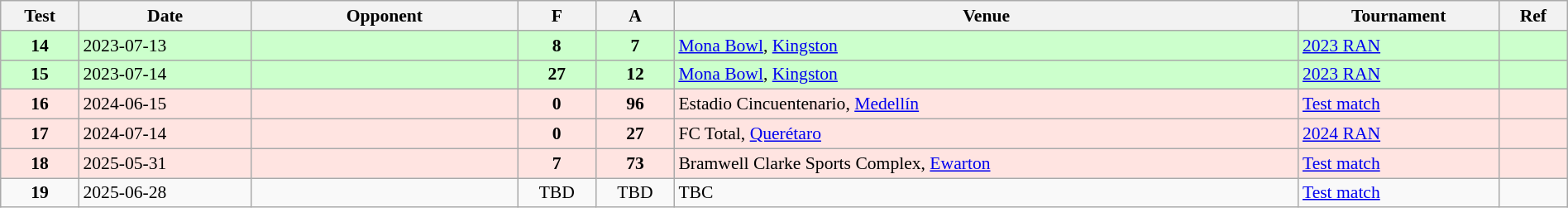<table class="wikitable sortable" style="width:100%; font-size:90%">
<tr>
<th style="width:5%">Test</th>
<th style="width:11%">Date</th>
<th style="width:17%">Opponent</th>
<th style="width:5%">F</th>
<th style="width:5%">A</th>
<th>Venue</th>
<th>Tournament</th>
<th>Ref</th>
</tr>
<tr bgcolor=#ccffcc>
<td align="center"><strong>14</strong></td>
<td>2023-07-13</td>
<td></td>
<td align="center"><strong>8</strong></td>
<td align="center"><strong>7</strong></td>
<td><a href='#'>Mona Bowl</a>, <a href='#'>Kingston</a></td>
<td><a href='#'>2023 RAN</a></td>
<td></td>
</tr>
<tr bgcolor=#ccffcc>
<td align="center"><strong>15</strong></td>
<td>2023-07-14</td>
<td></td>
<td align="center"><strong>27</strong></td>
<td align="center"><strong>12</strong></td>
<td><a href='#'>Mona Bowl</a>, <a href='#'>Kingston</a></td>
<td><a href='#'>2023 RAN</a></td>
<td></td>
</tr>
<tr bgcolor="FFE4E1">
<td align="center"><strong>16</strong></td>
<td>2024-06-15</td>
<td></td>
<td align="center"><strong>0</strong></td>
<td align="center"><strong>96</strong></td>
<td>Estadio Cincuentenario, <a href='#'>Medellín</a></td>
<td><a href='#'>Test match</a></td>
<td></td>
</tr>
<tr bgcolor="FFE4E1">
<td align="center"><strong>17</strong></td>
<td>2024-07-14</td>
<td></td>
<td align="center"><strong>0</strong></td>
<td align="center"><strong>27</strong></td>
<td>FC Total, <a href='#'>Querétaro</a></td>
<td><a href='#'>2024 RAN</a></td>
<td></td>
</tr>
<tr bgcolor="FFE4E1">
<td align="center"><strong>18</strong></td>
<td>2025-05-31</td>
<td></td>
<td align="center"><strong>7</strong></td>
<td align="center"><strong>73</strong></td>
<td>Bramwell Clarke Sports Complex, <a href='#'>Ewarton</a></td>
<td><a href='#'>Test match</a></td>
<td></td>
</tr>
<tr>
<td align="center"><strong>19</strong></td>
<td>2025-06-28</td>
<td></td>
<td align="center">TBD</td>
<td align="center">TBD</td>
<td>TBC</td>
<td><a href='#'>Test match</a></td>
<td></td>
</tr>
</table>
